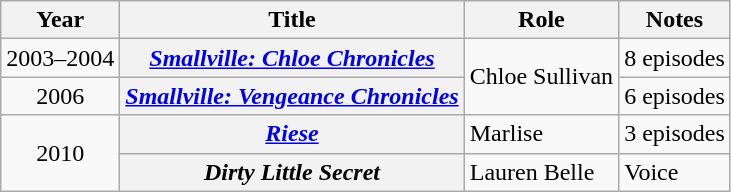<table class="wikitable sortable plainrowheaders">
<tr>
<th scope="col">Year</th>
<th scope="col">Title</th>
<th scope="col">Role</th>
<th scope="col" class="unsortable">Notes</th>
</tr>
<tr>
<td align="center">2003–2004</td>
<th scope="row"><em><a href='#'>Smallville: Chloe Chronicles</a></em></th>
<td rowspan=2>Chloe Sullivan</td>
<td>8 episodes</td>
</tr>
<tr>
<td align="center">2006</td>
<th scope="row"><em><a href='#'>Smallville: Vengeance Chronicles</a></em></th>
<td>6 episodes</td>
</tr>
<tr>
<td align="center" rowspan = 2>2010</td>
<th scope="row"><em><a href='#'>Riese</a></em></th>
<td>Marlise</td>
<td>3 episodes</td>
</tr>
<tr>
<th scope="row"><em>Dirty Little Secret</em></th>
<td>Lauren Belle</td>
<td>Voice</td>
</tr>
</table>
